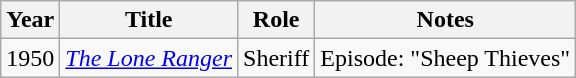<table class="wikitable sortable">
<tr>
<th>Year</th>
<th>Title</th>
<th>Role</th>
<th>Notes</th>
</tr>
<tr>
<td>1950</td>
<td><em><a href='#'>The Lone Ranger</a></em></td>
<td>Sheriff</td>
<td>Episode: "Sheep Thieves"</td>
</tr>
</table>
